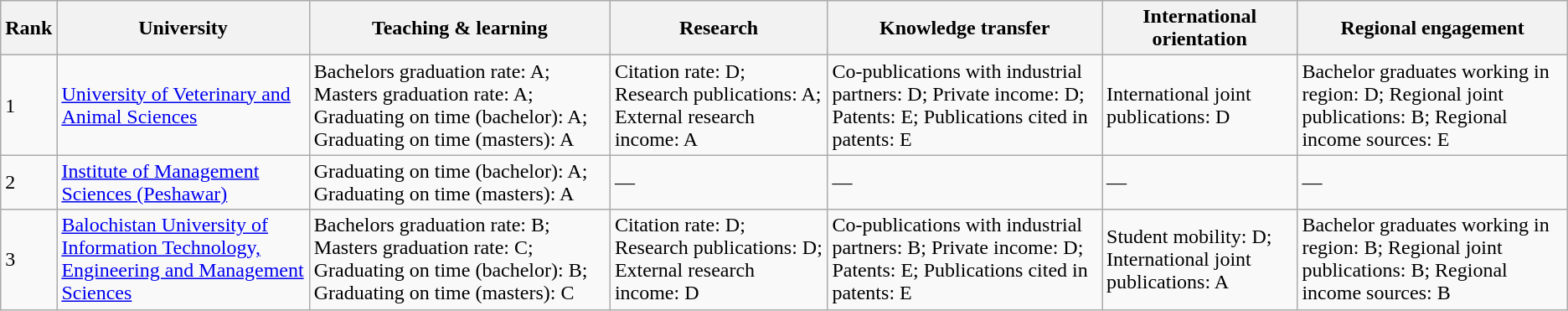<table class="wikitable sortable">
<tr>
<th>Rank</th>
<th>University</th>
<th>Teaching & learning</th>
<th>Research</th>
<th>Knowledge transfer</th>
<th>International orientation</th>
<th>Regional engagement</th>
</tr>
<tr>
<td>1</td>
<td><a href='#'>University of Veterinary and Animal Sciences</a></td>
<td>Bachelors graduation rate: A; Masters graduation rate: A; Graduating on time (bachelor): A; Graduating on time (masters): A</td>
<td>Citation rate: D; Research publications: A; External research income: A</td>
<td>Co-publications with industrial partners: D; Private income: D; Patents: E; Publications cited in patents: E</td>
<td>International joint publications: D</td>
<td>Bachelor graduates working in region: D; Regional joint publications: B; Regional income sources: E</td>
</tr>
<tr>
<td>2</td>
<td><a href='#'>Institute of Management Sciences (Peshawar)</a></td>
<td>Graduating on time (bachelor): A; Graduating on time (masters): A</td>
<td>—</td>
<td>—</td>
<td>—</td>
<td>—</td>
</tr>
<tr>
<td>3</td>
<td><a href='#'>Balochistan University of Information Technology, Engineering and Management Sciences</a></td>
<td>Bachelors graduation rate: B; Masters graduation rate: C; Graduating on time (bachelor): B; Graduating on time (masters): C</td>
<td>Citation rate: D; Research publications: D; External research income: D</td>
<td>Co-publications with industrial partners: B; Private income: D; Patents: E; Publications cited in patents: E</td>
<td>Student mobility: D; International joint publications: A</td>
<td>Bachelor graduates working in region: B; Regional joint publications: B; Regional income sources: B</td>
</tr>
</table>
